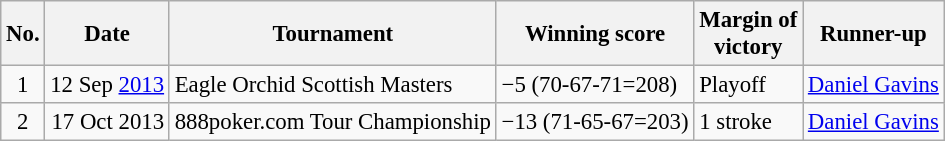<table class="wikitable" style="font-size:95%;">
<tr>
<th>No.</th>
<th>Date</th>
<th>Tournament</th>
<th>Winning score</th>
<th>Margin of<br>victory</th>
<th>Runner-up</th>
</tr>
<tr>
<td align=center>1</td>
<td align=right>12 Sep <a href='#'>2013</a></td>
<td>Eagle Orchid Scottish Masters</td>
<td>−5 (70-67-71=208)</td>
<td>Playoff</td>
<td> <a href='#'>Daniel Gavins</a></td>
</tr>
<tr>
<td align=center>2</td>
<td align=right>17 Oct 2013</td>
<td>888poker.com Tour Championship</td>
<td>−13 (71-65-67=203)</td>
<td>1 stroke</td>
<td> <a href='#'>Daniel Gavins</a></td>
</tr>
</table>
